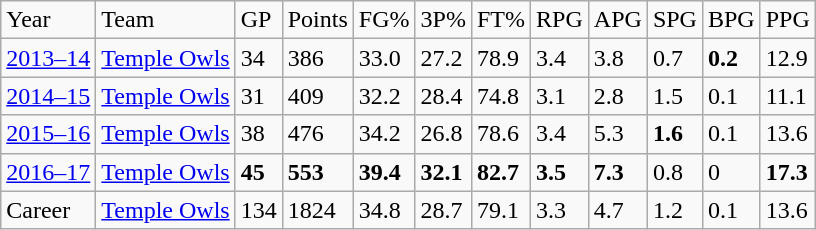<table class="wikitable">
<tr>
<td>Year</td>
<td>Team</td>
<td>GP</td>
<td>Points</td>
<td>FG%</td>
<td>3P%</td>
<td>FT%</td>
<td>RPG</td>
<td>APG</td>
<td>SPG</td>
<td>BPG</td>
<td>PPG</td>
</tr>
<tr>
<td><a href='#'>2013–14</a></td>
<td><a href='#'>Temple Owls</a></td>
<td>34</td>
<td>386</td>
<td>33.0</td>
<td>27.2</td>
<td>78.9</td>
<td>3.4</td>
<td>3.8</td>
<td>0.7</td>
<td><strong>0.2</strong></td>
<td>12.9</td>
</tr>
<tr>
<td><a href='#'>2014–15</a></td>
<td><a href='#'>Temple Owls</a></td>
<td>31</td>
<td>409</td>
<td>32.2</td>
<td>28.4</td>
<td>74.8</td>
<td>3.1</td>
<td>2.8</td>
<td>1.5</td>
<td>0.1</td>
<td>11.1</td>
</tr>
<tr>
<td><a href='#'>2015–16</a></td>
<td><a href='#'>Temple Owls</a></td>
<td>38</td>
<td>476</td>
<td>34.2</td>
<td>26.8</td>
<td>78.6</td>
<td>3.4</td>
<td>5.3</td>
<td><strong>1.6</strong></td>
<td>0.1</td>
<td>13.6</td>
</tr>
<tr>
<td><a href='#'>2016–17</a></td>
<td><a href='#'>Temple Owls</a></td>
<td><strong>45</strong></td>
<td><strong>553</strong></td>
<td><strong>39.4</strong></td>
<td><strong>32.1</strong></td>
<td><strong>82.7</strong></td>
<td><strong>3.5</strong></td>
<td><strong>7.3</strong></td>
<td>0.8</td>
<td>0</td>
<td><strong>17.3</strong></td>
</tr>
<tr>
<td>Career</td>
<td><a href='#'>Temple Owls</a></td>
<td>134</td>
<td>1824</td>
<td>34.8</td>
<td>28.7</td>
<td>79.1</td>
<td>3.3</td>
<td>4.7</td>
<td>1.2</td>
<td>0.1</td>
<td>13.6</td>
</tr>
</table>
